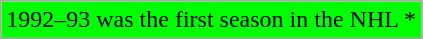<table class="wikitable">
<tr>
<td style="background-color:#00FF00;">1992–93 was the first season in the NHL *</td>
</tr>
</table>
